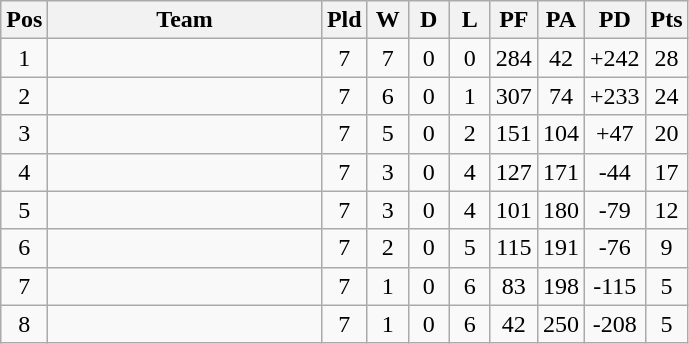<table class="wikitable" style="text-align:center">
<tr>
<th width=20 abbr="Position">Pos</th>
<th width=175>Team</th>
<th width=20 abbr="Played">Pld</th>
<th width=20 abbr="Won">W</th>
<th width=20 abbr="Drawn">D</th>
<th width=20 abbr="Lost">L</th>
<th width=20 abbr="Points for">PF</th>
<th width=20 abbr="Points against">PA</th>
<th width=25 abbr="Points difference">PD</th>
<th width=20 abbr="Points">Pts</th>
</tr>
<tr>
<td>1</td>
<td style="text-align:left"></td>
<td>7</td>
<td>7</td>
<td>0</td>
<td>0</td>
<td>284</td>
<td>42</td>
<td>+242</td>
<td>28</td>
</tr>
<tr>
<td>2</td>
<td style="text-align:left"></td>
<td>7</td>
<td>6</td>
<td>0</td>
<td>1</td>
<td>307</td>
<td>74</td>
<td>+233</td>
<td>24</td>
</tr>
<tr>
<td>3</td>
<td style="text-align:left"></td>
<td>7</td>
<td>5</td>
<td>0</td>
<td>2</td>
<td>151</td>
<td>104</td>
<td>+47</td>
<td>20</td>
</tr>
<tr>
<td>4</td>
<td style="text-align:left"></td>
<td>7</td>
<td>3</td>
<td>0</td>
<td>4</td>
<td>127</td>
<td>171</td>
<td>-44</td>
<td>17</td>
</tr>
<tr>
<td>5</td>
<td style="text-align:left"></td>
<td>7</td>
<td>3</td>
<td>0</td>
<td>4</td>
<td>101</td>
<td>180</td>
<td>-79</td>
<td>12</td>
</tr>
<tr>
<td>6</td>
<td style="text-align:left"></td>
<td>7</td>
<td>2</td>
<td>0</td>
<td>5</td>
<td>115</td>
<td>191</td>
<td>-76</td>
<td>9</td>
</tr>
<tr>
<td>7</td>
<td style="text-align:left"></td>
<td>7</td>
<td>1</td>
<td>0</td>
<td>6</td>
<td>83</td>
<td>198</td>
<td>-115</td>
<td>5</td>
</tr>
<tr>
<td>8</td>
<td style="text-align:left"></td>
<td>7</td>
<td>1</td>
<td>0</td>
<td>6</td>
<td>42</td>
<td>250</td>
<td>-208</td>
<td>5</td>
</tr>
</table>
